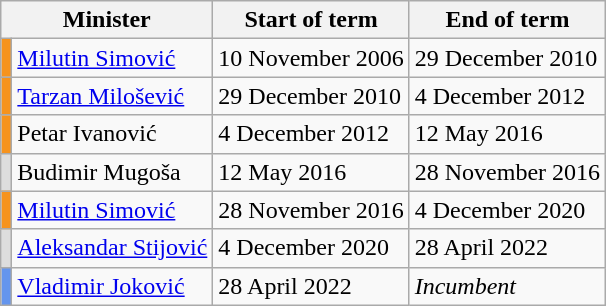<table class="wikitable">
<tr>
<th colspan=2>Minister</th>
<th>Start of term</th>
<th>End of term</th>
</tr>
<tr>
<th style="background:#F6931D;"></th>
<td><a href='#'>Milutin Simović</a></td>
<td>10 November 2006</td>
<td>29 December 2010</td>
</tr>
<tr>
<th style="background:#F6931D;"></th>
<td><a href='#'>Tarzan Milošević</a></td>
<td>29 December 2010</td>
<td>4 December 2012</td>
</tr>
<tr>
<th style="background:#F6931D;"></th>
<td>Petar Ivanović</td>
<td>4 December 2012</td>
<td>12 May 2016</td>
</tr>
<tr>
<th style="background:#dddddd;"></th>
<td>Budimir Mugoša</td>
<td>12 May 2016</td>
<td>28 November 2016</td>
</tr>
<tr>
<th style="background:#F6931D;"></th>
<td><a href='#'>Milutin Simović</a></td>
<td>28 November 2016</td>
<td>4 December 2020</td>
</tr>
<tr>
<th style="background:#dddddd;"></th>
<td><a href='#'>Aleksandar Stijović</a></td>
<td>4 December 2020</td>
<td>28 April 2022</td>
</tr>
<tr>
<th style="background:cornflowerblue;"></th>
<td><a href='#'>Vladimir Joković</a></td>
<td>28 April 2022</td>
<td><em>Incumbent</em></td>
</tr>
</table>
